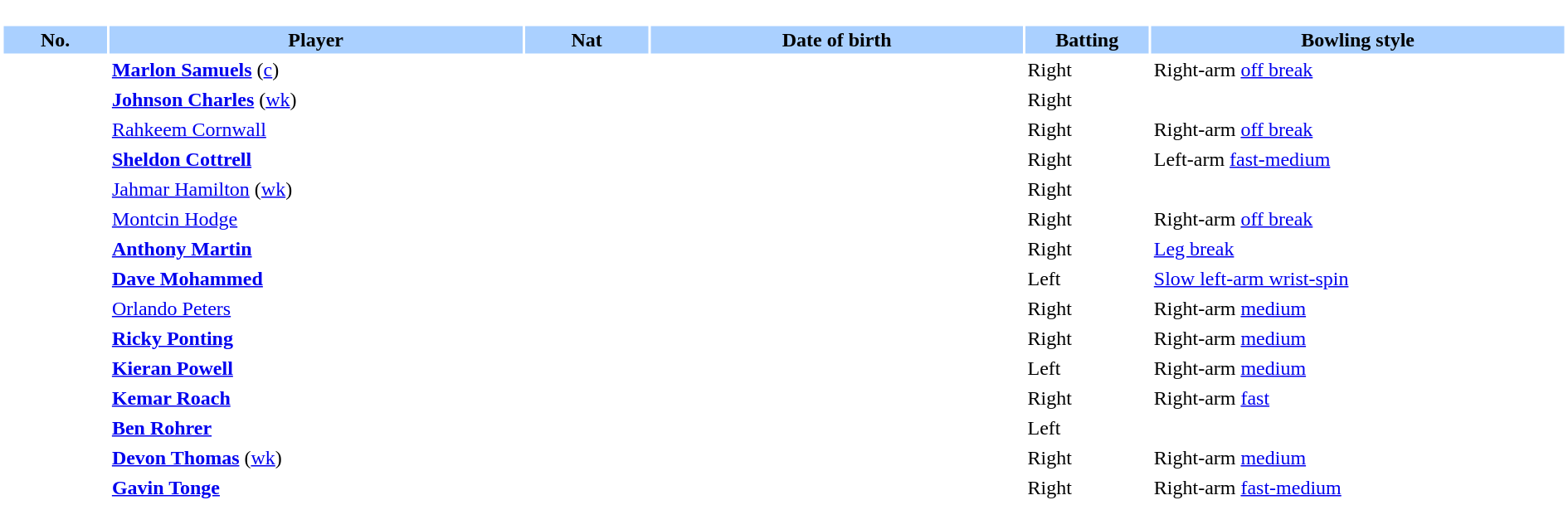<table border="0" style="width:100%;">
<tr>
<td style="vertical-align:top; background:#fff; width:90%;"><br><table border="0" cellspacing="2" cellpadding="2" style="width:100%;">
<tr style="background:#aad0ff;">
<th scope="col" style="width:5%;">No.</th>
<th scope="col" style="width:20%;">Player</th>
<th scope="col" style="width:6%;">Nat</th>
<th scope="col" style="width:18%;">Date of birth</th>
<th scope="col" style="width:6%;">Batting</th>
<th scope="col" style="width:20%;">Bowling style</th>
</tr>
<tr>
<td style="text-align:center"></td>
<td><strong><a href='#'>Marlon Samuels</a></strong> (<a href='#'>c</a>)</td>
<td style="text-align:center"></td>
<td></td>
<td>Right</td>
<td>Right-arm <a href='#'>off break</a></td>
</tr>
<tr>
<td style="text-align:center"></td>
<td><strong><a href='#'>Johnson Charles</a></strong> (<a href='#'>wk</a>)</td>
<td style="text-align:center"></td>
<td></td>
<td>Right</td>
<td></td>
</tr>
<tr>
<td style="text-align:center"></td>
<td><a href='#'>Rahkeem Cornwall</a></td>
<td style="text-align:center"></td>
<td></td>
<td>Right</td>
<td>Right-arm <a href='#'>off break</a></td>
</tr>
<tr>
<td style="text-align:center"></td>
<td><strong><a href='#'>Sheldon Cottrell</a></strong></td>
<td style="text-align:center"></td>
<td></td>
<td>Right</td>
<td>Left-arm <a href='#'>fast-medium</a></td>
</tr>
<tr>
<td style="text-align:center"></td>
<td><a href='#'>Jahmar Hamilton</a> (<a href='#'>wk</a>)</td>
<td style="text-align:center"></td>
<td></td>
<td>Right</td>
<td></td>
</tr>
<tr>
<td style="text-align:center"></td>
<td><a href='#'>Montcin Hodge</a></td>
<td style="text-align:center"></td>
<td></td>
<td>Right</td>
<td>Right-arm <a href='#'>off break</a></td>
</tr>
<tr>
<td style="text-align:center"></td>
<td><strong><a href='#'>Anthony Martin</a></strong></td>
<td style="text-align:center"></td>
<td></td>
<td>Right</td>
<td><a href='#'>Leg break</a></td>
</tr>
<tr>
<td style="text-align:center"></td>
<td><strong><a href='#'>Dave Mohammed</a></strong></td>
<td style="text-align:center"></td>
<td></td>
<td>Left</td>
<td><a href='#'>Slow left-arm wrist-spin</a></td>
</tr>
<tr>
<td style="text-align:center"></td>
<td><a href='#'>Orlando Peters</a></td>
<td style="text-align:center"></td>
<td></td>
<td>Right</td>
<td>Right-arm <a href='#'>medium</a></td>
</tr>
<tr>
<td style="text-align:center"></td>
<td><strong><a href='#'>Ricky Ponting</a></strong></td>
<td style="text-align:center"></td>
<td></td>
<td>Right</td>
<td>Right-arm <a href='#'>medium</a></td>
</tr>
<tr>
<td style="text-align:center"></td>
<td><strong><a href='#'>Kieran Powell</a></strong></td>
<td style="text-align:center"></td>
<td></td>
<td>Left</td>
<td>Right-arm <a href='#'>medium</a></td>
</tr>
<tr>
<td style="text-align:center"></td>
<td><strong><a href='#'>Kemar Roach</a></strong></td>
<td style="text-align:center"></td>
<td></td>
<td>Right</td>
<td>Right-arm <a href='#'>fast</a></td>
</tr>
<tr>
<td style="text-align:center"></td>
<td><strong><a href='#'>Ben Rohrer</a></strong></td>
<td style="text-align:center"></td>
<td></td>
<td>Left</td>
<td></td>
</tr>
<tr>
<td style="text-align:center"></td>
<td><strong><a href='#'>Devon Thomas</a></strong> (<a href='#'>wk</a>)</td>
<td style="text-align:center"></td>
<td></td>
<td>Right</td>
<td>Right-arm <a href='#'>medium</a></td>
</tr>
<tr>
<td style="text-align:center"></td>
<td><strong><a href='#'>Gavin Tonge</a></strong></td>
<td style="text-align:center"></td>
<td></td>
<td>Right</td>
<td>Right-arm <a href='#'>fast-medium</a></td>
</tr>
</table>
</td>
</tr>
</table>
